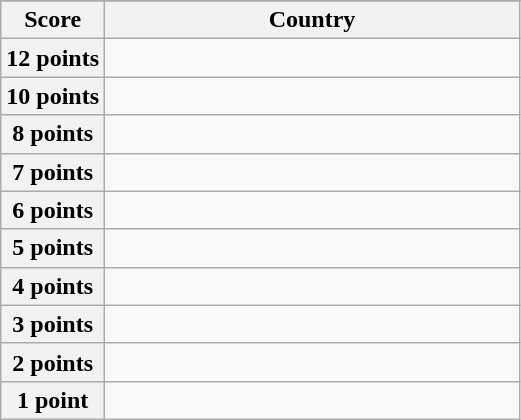<table class="wikitable">
<tr>
</tr>
<tr>
<th scope="col" width="20%">Score</th>
<th scope="col">Country</th>
</tr>
<tr>
<th scope="row">12 points</th>
<td></td>
</tr>
<tr>
<th scope="row">10 points</th>
<td></td>
</tr>
<tr>
<th scope="row">8 points</th>
<td></td>
</tr>
<tr>
<th scope="row">7 points</th>
<td></td>
</tr>
<tr>
<th scope="row">6 points</th>
<td></td>
</tr>
<tr>
<th scope="row">5 points</th>
<td></td>
</tr>
<tr>
<th scope="row">4 points</th>
<td></td>
</tr>
<tr>
<th scope="row">3 points</th>
<td></td>
</tr>
<tr>
<th scope="row">2 points</th>
<td></td>
</tr>
<tr>
<th scope="row">1 point</th>
<td></td>
</tr>
</table>
